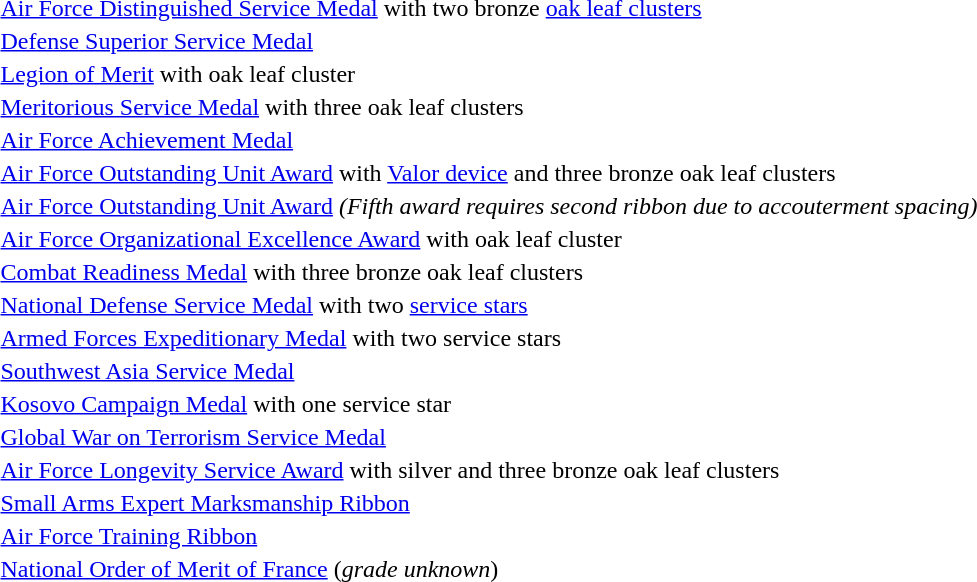<table>
<tr>
<td></td>
<td><a href='#'>Air Force Distinguished Service Medal</a> with two bronze <a href='#'>oak leaf clusters</a></td>
</tr>
<tr>
<td></td>
<td><a href='#'>Defense Superior Service Medal</a></td>
</tr>
<tr>
<td></td>
<td><a href='#'>Legion of Merit</a> with oak leaf cluster</td>
</tr>
<tr>
<td></td>
<td><a href='#'>Meritorious Service Medal</a> with three oak leaf clusters</td>
</tr>
<tr>
<td></td>
<td><a href='#'>Air Force Achievement Medal</a></td>
</tr>
<tr>
<td><span></span><span></span><span></span><span></span></td>
<td><a href='#'>Air Force Outstanding Unit Award</a> with <a href='#'>Valor device</a> and three bronze oak leaf clusters</td>
</tr>
<tr>
<td></td>
<td><a href='#'>Air Force Outstanding Unit Award</a> <em>(Fifth award requires second ribbon due to accouterment spacing)</em></td>
</tr>
<tr>
<td></td>
<td><a href='#'>Air Force Organizational Excellence Award</a> with oak leaf cluster</td>
</tr>
<tr>
<td><span></span><span></span><span></span></td>
<td><a href='#'>Combat Readiness Medal</a> with three bronze oak leaf clusters</td>
</tr>
<tr>
<td></td>
<td><a href='#'>National Defense Service Medal</a> with two <a href='#'>service stars</a></td>
</tr>
<tr>
<td></td>
<td><a href='#'>Armed Forces Expeditionary Medal</a> with two service stars</td>
</tr>
<tr>
<td></td>
<td><a href='#'>Southwest Asia Service Medal</a></td>
</tr>
<tr>
<td></td>
<td><a href='#'>Kosovo Campaign Medal</a> with one service star</td>
</tr>
<tr>
<td></td>
<td><a href='#'>Global War on Terrorism Service Medal</a></td>
</tr>
<tr>
<td><span></span><span></span><span></span><span></span></td>
<td><a href='#'>Air Force Longevity Service Award</a> with silver and three bronze oak leaf clusters</td>
</tr>
<tr>
<td></td>
<td><a href='#'>Small Arms Expert Marksmanship Ribbon</a></td>
</tr>
<tr>
<td></td>
<td><a href='#'>Air Force Training Ribbon</a></td>
</tr>
<tr>
<td></td>
<td><a href='#'>National Order of Merit of France</a> (<em>grade unknown</em>)</td>
</tr>
</table>
